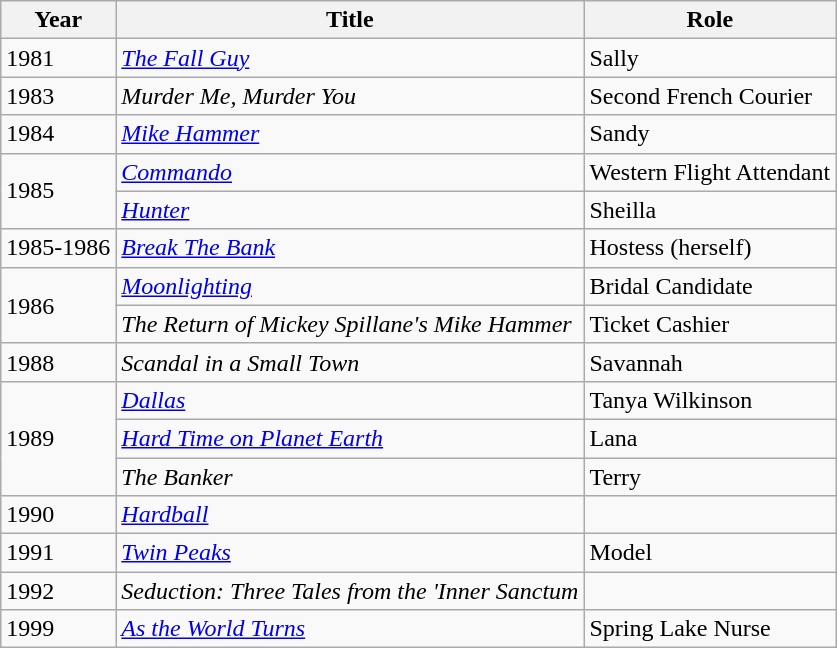<table class="wikitable">
<tr>
<th>Year</th>
<th>Title</th>
<th>Role</th>
</tr>
<tr>
<td>1981</td>
<td><em><a href='#'>The Fall Guy</a></em></td>
<td>Sally</td>
</tr>
<tr>
<td>1983</td>
<td><em>Murder Me, Murder You </em></td>
<td>Second French Courier</td>
</tr>
<tr>
<td>1984</td>
<td><em><a href='#'>Mike Hammer</a></em></td>
<td>Sandy</td>
</tr>
<tr>
<td rowspan="2">1985</td>
<td><em><a href='#'>Commando</a></em></td>
<td>Western Flight Attendant</td>
</tr>
<tr>
<td><em><a href='#'>Hunter</a></em></td>
<td>Sheilla</td>
</tr>
<tr>
<td>1985-1986</td>
<td><em><a href='#'>Break The Bank</a></em></td>
<td>Hostess (herself)</td>
</tr>
<tr>
<td rowspan="2">1986</td>
<td><em><a href='#'>Moonlighting</a></em></td>
<td>Bridal Candidate</td>
</tr>
<tr>
<td><em>The Return of Mickey Spillane's Mike Hammer</em></td>
<td>Ticket Cashier</td>
</tr>
<tr>
<td>1988</td>
<td><em>Scandal in a Small Town</em></td>
<td>Savannah</td>
</tr>
<tr>
<td rowspan="3">1989</td>
<td><em><a href='#'>Dallas</a></em></td>
<td>Tanya Wilkinson</td>
</tr>
<tr>
<td><em><a href='#'>Hard Time on Planet Earth</a></em></td>
<td>Lana</td>
</tr>
<tr>
<td><em>The Banker</em></td>
<td>Terry</td>
</tr>
<tr>
<td>1990</td>
<td><em><a href='#'>Hardball</a></em></td>
<td></td>
</tr>
<tr>
<td>1991</td>
<td><em><a href='#'>Twin Peaks</a></em></td>
<td>Model</td>
</tr>
<tr>
<td>1992</td>
<td><em>Seduction: Three Tales from the 'Inner Sanctum</em></td>
<td></td>
</tr>
<tr>
<td>1999</td>
<td><em><a href='#'>As the World Turns</a></em></td>
<td>Spring Lake Nurse</td>
</tr>
</table>
